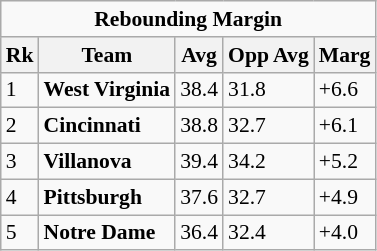<table class="wikitable" style="white-space:nowrap; font-size:90%;">
<tr>
<td colspan=5 align=center><strong>Rebounding Margin</strong></td>
</tr>
<tr>
<th>Rk</th>
<th>Team</th>
<th>Avg</th>
<th>Opp Avg</th>
<th>Marg</th>
</tr>
<tr>
<td>1</td>
<td><strong>West Virginia</strong></td>
<td>38.4</td>
<td>31.8</td>
<td>+6.6</td>
</tr>
<tr>
<td>2</td>
<td><strong>Cincinnati</strong></td>
<td>38.8</td>
<td>32.7</td>
<td>+6.1</td>
</tr>
<tr>
<td>3</td>
<td><strong>Villanova</strong></td>
<td>39.4</td>
<td>34.2</td>
<td>+5.2</td>
</tr>
<tr>
<td>4</td>
<td><strong>Pittsburgh</strong></td>
<td>37.6</td>
<td>32.7</td>
<td>+4.9</td>
</tr>
<tr>
<td>5</td>
<td><strong>Notre Dame</strong></td>
<td>36.4</td>
<td>32.4</td>
<td>+4.0</td>
</tr>
</table>
